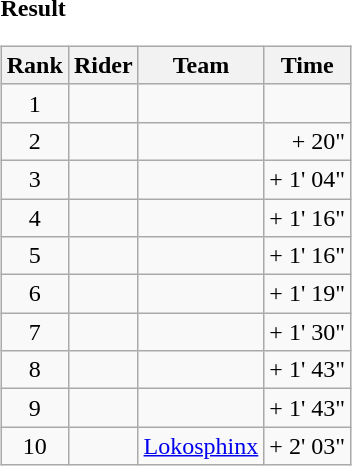<table>
<tr>
<td><strong>Result</strong><br><table class="wikitable">
<tr>
<th scope="col">Rank</th>
<th scope="col">Rider</th>
<th scope="col">Team</th>
<th scope="col">Time</th>
</tr>
<tr>
<td style="text-align:center;">1</td>
<td></td>
<td></td>
<td style="text-align:right;"></td>
</tr>
<tr>
<td style="text-align:center;">2</td>
<td></td>
<td></td>
<td style="text-align:right;">+ 20"</td>
</tr>
<tr>
<td style="text-align:center;">3</td>
<td></td>
<td></td>
<td style="text-align:right;">+ 1' 04"</td>
</tr>
<tr>
<td style="text-align:center;">4</td>
<td></td>
<td></td>
<td style="text-align:right;">+ 1' 16"</td>
</tr>
<tr>
<td style="text-align:center;">5</td>
<td></td>
<td></td>
<td style="text-align:right;">+ 1' 16"</td>
</tr>
<tr>
<td style="text-align:center;">6</td>
<td></td>
<td></td>
<td style="text-align:right;">+ 1' 19"</td>
</tr>
<tr>
<td style="text-align:center;">7</td>
<td></td>
<td></td>
<td style="text-align:right;">+ 1' 30"</td>
</tr>
<tr>
<td style="text-align:center;">8</td>
<td></td>
<td></td>
<td style="text-align:right;">+ 1' 43"</td>
</tr>
<tr>
<td style="text-align:center;">9</td>
<td></td>
<td></td>
<td style="text-align:right;">+ 1' 43"</td>
</tr>
<tr>
<td style="text-align:center;">10</td>
<td></td>
<td><a href='#'>Lokosphinx</a></td>
<td style="text-align:right;">+ 2' 03"</td>
</tr>
</table>
</td>
</tr>
</table>
